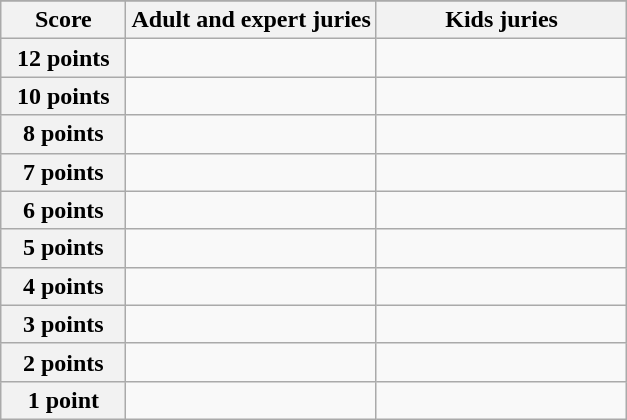<table class="wikitable">
<tr>
</tr>
<tr>
<th scope="col" width="20%">Score</th>
<th scope="col" width="40%">Adult and expert juries</th>
<th scope="col" width="40%">Kids juries</th>
</tr>
<tr>
<th scope="row">12 points</th>
<td></td>
<td></td>
</tr>
<tr>
<th scope="row">10 points</th>
<td></td>
<td></td>
</tr>
<tr>
<th scope="row">8 points</th>
<td></td>
<td></td>
</tr>
<tr>
<th scope="row">7 points</th>
<td></td>
<td></td>
</tr>
<tr>
<th scope="row">6 points</th>
<td></td>
<td></td>
</tr>
<tr>
<th scope="row">5 points</th>
<td></td>
<td></td>
</tr>
<tr>
<th scope="row">4 points</th>
<td></td>
<td></td>
</tr>
<tr>
<th scope="row">3 points</th>
<td></td>
<td></td>
</tr>
<tr>
<th scope="row">2 points</th>
<td></td>
<td></td>
</tr>
<tr>
<th scope="row">1 point</th>
<td></td>
<td></td>
</tr>
</table>
